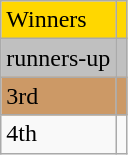<table class="wikitable">
<tr bgcolor=gold>
<td>Winners</td>
<td></td>
</tr>
<tr bgcolor=silver>
<td>runners-up</td>
<td></td>
</tr>
<tr bgcolor="#cc9966">
<td>3rd</td>
<td></td>
</tr>
<tr>
<td>4th</td>
<td></td>
</tr>
</table>
